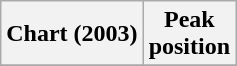<table class="wikitable">
<tr>
<th>Chart (2003)</th>
<th>Peak<br>position</th>
</tr>
<tr>
</tr>
</table>
